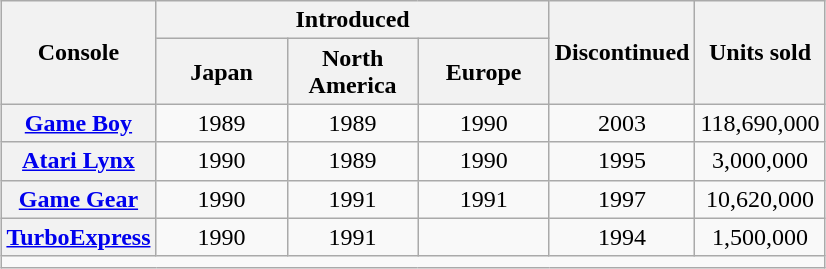<table class="wikitable" style="margin: 1em auto 1em auto;">
<tr>
<th rowspan="2">Console</th>
<th colspan="3">Introduced</th>
<th rowspan="2">Discontinued</th>
<th rowspan="2">Units sold</th>
</tr>
<tr>
<th style="width:5em;">Japan</th>
<th style="width:5em;">North America</th>
<th style="width:5em;">Europe</th>
</tr>
<tr style="text-align: center;">
<th><a href='#'>Game Boy</a></th>
<td>1989</td>
<td>1989</td>
<td>1990</td>
<td>2003</td>
<td>118,690,000</td>
</tr>
<tr style="text-align: center;">
<th><a href='#'>Atari Lynx</a></th>
<td>1990</td>
<td>1989</td>
<td>1990</td>
<td>1995</td>
<td>3,000,000</td>
</tr>
<tr style="text-align: center;">
<th><a href='#'>Game Gear</a></th>
<td>1990</td>
<td>1991</td>
<td>1991</td>
<td>1997</td>
<td>10,620,000</td>
</tr>
<tr style="text-align: center;">
<th><a href='#'>TurboExpress</a></th>
<td>1990</td>
<td>1991</td>
<td></td>
<td>1994</td>
<td>1,500,000</td>
</tr>
<tr>
<td colspan="6"></td>
</tr>
</table>
